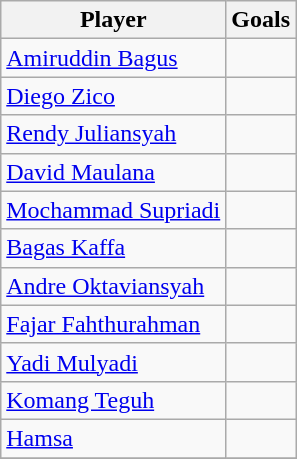<table class="wikitable sortable" style="text-align: left;">
<tr>
<th>Player</th>
<th>Goals</th>
</tr>
<tr>
<td><a href='#'>Amiruddin Bagus</a></td>
<td></td>
</tr>
<tr>
<td><a href='#'>Diego Zico</a></td>
<td></td>
</tr>
<tr>
<td><a href='#'>Rendy Juliansyah</a></td>
<td></td>
</tr>
<tr>
<td><a href='#'>David Maulana</a></td>
<td></td>
</tr>
<tr>
<td><a href='#'>Mochammad Supriadi</a></td>
<td></td>
</tr>
<tr>
<td><a href='#'>Bagas Kaffa</a></td>
<td></td>
</tr>
<tr>
<td><a href='#'>Andre Oktaviansyah</a></td>
<td></td>
</tr>
<tr>
<td><a href='#'>Fajar Fahthurahman</a></td>
<td></td>
</tr>
<tr>
<td><a href='#'>Yadi Mulyadi</a></td>
<td></td>
</tr>
<tr>
<td><a href='#'>Komang Teguh</a></td>
<td></td>
</tr>
<tr>
<td><a href='#'>Hamsa</a></td>
<td></td>
</tr>
<tr>
</tr>
</table>
